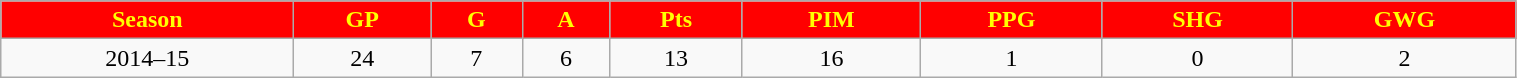<table class="wikitable" width="80%">
<tr align="center" style="background:red; color:yellow;">
<td><strong>Season</strong></td>
<td><strong>GP</strong></td>
<td><strong>G</strong></td>
<td><strong>A</strong></td>
<td><strong>Pts</strong></td>
<td><strong>PIM</strong></td>
<td><strong>PPG</strong></td>
<td><strong>SHG</strong></td>
<td><strong>GWG</strong></td>
</tr>
<tr align="center" bgcolor="">
<td>2014–15</td>
<td>24</td>
<td>7</td>
<td>6</td>
<td>13</td>
<td>16</td>
<td>1</td>
<td>0</td>
<td>2</td>
</tr>
</table>
